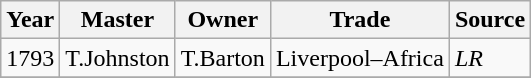<table class=" wikitable">
<tr>
<th>Year</th>
<th>Master</th>
<th>Owner</th>
<th>Trade</th>
<th>Source</th>
</tr>
<tr>
<td>1793</td>
<td>T.Johnston</td>
<td>T.Barton</td>
<td>Liverpool–Africa</td>
<td><em>LR</em></td>
</tr>
<tr>
</tr>
</table>
